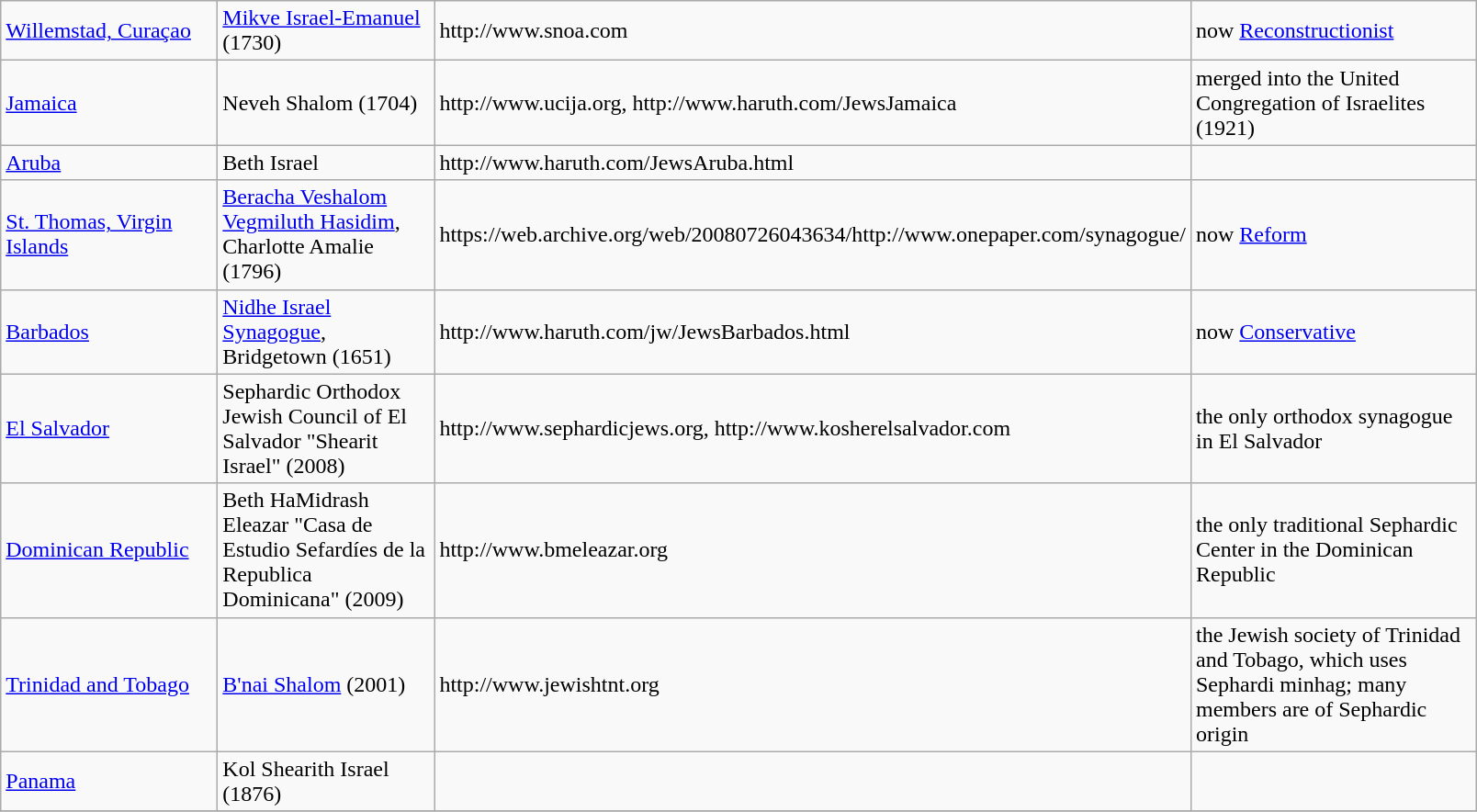<table class="wikitable">
<tr>
<td width="150pt"><a href='#'>Willemstad, Curaçao</a></td>
<td width="150pt"><a href='#'>Mikve Israel-Emanuel</a> (1730)</td>
<td width="300pt">http://www.snoa.com</td>
<td width="200pt">now <a href='#'>Reconstructionist</a></td>
</tr>
<tr>
<td width="150pt"><a href='#'>Jamaica</a></td>
<td width="150pt">Neveh Shalom (1704)</td>
<td width="300pt">http://www.ucija.org, http://www.haruth.com/JewsJamaica</td>
<td width="200pt">merged into the United Congregation of Israelites (1921)</td>
</tr>
<tr>
<td width="150pt"><a href='#'>Aruba</a></td>
<td width="150pt">Beth Israel</td>
<td width="300pt">http://www.haruth.com/JewsAruba.html</td>
<td width="200pt"></td>
</tr>
<tr>
<td width="150pt"><a href='#'>St. Thomas, Virgin Islands</a></td>
<td width="150pt"><a href='#'>Beracha Veshalom Vegmiluth Hasidim</a>, Charlotte Amalie (1796)</td>
<td width="300pt">https://web.archive.org/web/20080726043634/http://www.onepaper.com/synagogue/</td>
<td width="200pt">now <a href='#'>Reform</a></td>
</tr>
<tr>
<td width="150pt"><a href='#'>Barbados</a></td>
<td width="150pt"><a href='#'>Nidhe Israel Synagogue</a>, Bridgetown (1651)</td>
<td width="300pt">http://www.haruth.com/jw/JewsBarbados.html</td>
<td width="200pt">now <a href='#'>Conservative</a></td>
</tr>
<tr>
<td width="150pt"><a href='#'>El Salvador</a></td>
<td width="150pt">Sephardic Orthodox Jewish Council of El Salvador "Shearit Israel" (2008)</td>
<td width="300pt">http://www.sephardicjews.org, http://www.kosherelsalvador.com</td>
<td width="200pt">the only orthodox synagogue in El Salvador</td>
</tr>
<tr>
<td width="150pt"><a href='#'>Dominican Republic</a></td>
<td width="150pt">Beth HaMidrash Eleazar "Casa de Estudio Sefardíes de la Republica Dominicana" (2009)</td>
<td width="300pt">http://www.bmeleazar.org</td>
<td width="200pt">the only traditional Sephardic Center in the Dominican Republic</td>
</tr>
<tr>
<td width="150pt"><a href='#'>Trinidad and Tobago</a></td>
<td width="150pt"><a href='#'>B'nai Shalom</a> (2001)</td>
<td width="300pt">http://www.jewishtnt.org</td>
<td width="200pt">the Jewish society of Trinidad and Tobago, which uses Sephardi minhag; many members are of Sephardic origin</td>
</tr>
<tr>
<td width="150pt"><a href='#'>Panama</a></td>
<td width="150pt">Kol Shearith Israel (1876)</td>
<td width="300pt"></td>
<td width="200pt"></td>
</tr>
<tr>
</tr>
</table>
